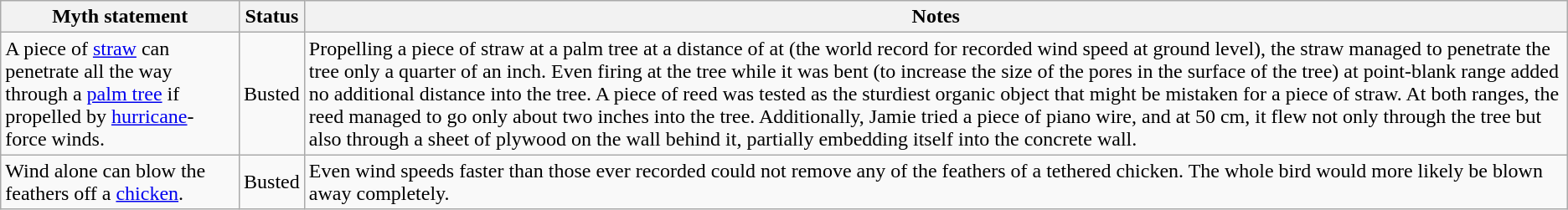<table class="wikitable plainrowheaders">
<tr>
<th>Myth statement</th>
<th>Status</th>
<th>Notes</th>
</tr>
<tr>
<td>A piece of <a href='#'>straw</a> can penetrate all the way through a <a href='#'>palm tree</a> if propelled by <a href='#'>hurricane</a>-force winds.</td>
<td><span>Busted</span></td>
<td>Propelling a piece of straw at a palm tree at a distance of  at  (the world record for recorded wind speed at ground level), the straw managed to penetrate the tree only a quarter of an inch. Even firing at the tree while it was bent (to increase the size of the pores in the surface of the tree) at point-blank range added no additional distance into the tree. A piece of reed was tested as the sturdiest organic object that might be mistaken for a piece of straw. At both ranges, the reed managed to go only about two inches into the tree. Additionally, Jamie tried a piece of piano wire, and at 50 cm, it flew not only through the tree but also through a sheet of plywood on the wall behind it, partially embedding itself into the concrete wall.</td>
</tr>
<tr>
<td>Wind alone can blow the feathers off a <a href='#'>chicken</a>.</td>
<td><span>Busted</span></td>
<td>Even wind speeds faster than those ever recorded could not remove any of the feathers of a tethered chicken. The whole bird would more likely be blown away completely.</td>
</tr>
</table>
